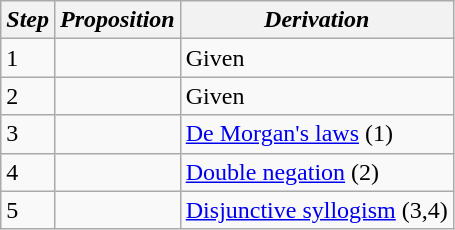<table class="wikitable">
<tr>
<th><em>Step</em></th>
<th><em>Proposition</em></th>
<th><em>Derivation</em></th>
</tr>
<tr>
<td>1</td>
<td></td>
<td>Given</td>
</tr>
<tr>
<td>2</td>
<td></td>
<td>Given</td>
</tr>
<tr>
<td>3</td>
<td></td>
<td><a href='#'>De Morgan's laws</a> (1)</td>
</tr>
<tr>
<td>4</td>
<td></td>
<td><a href='#'>Double negation</a> (2)</td>
</tr>
<tr>
<td>5</td>
<td></td>
<td><a href='#'>Disjunctive syllogism</a> (3,4)</td>
</tr>
</table>
